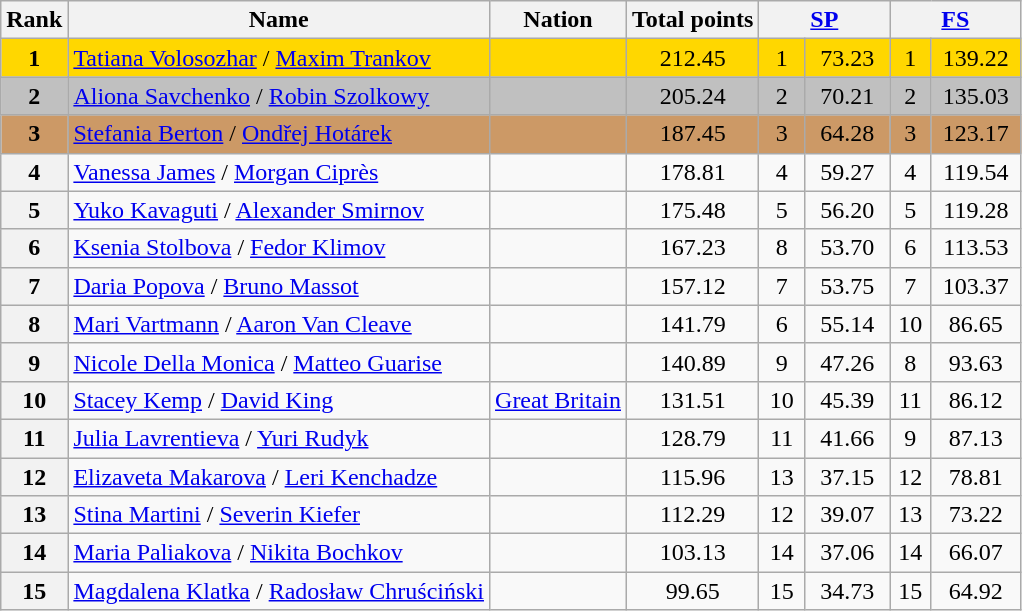<table class="wikitable sortable">
<tr>
<th>Rank</th>
<th>Name</th>
<th>Nation</th>
<th>Total points</th>
<th colspan="2" width="80px"><a href='#'>SP</a></th>
<th colspan="2" width="80px"><a href='#'>FS</a></th>
</tr>
<tr bgcolor="gold">
<td align="center"><strong>1</strong></td>
<td><a href='#'>Tatiana Volosozhar</a> / <a href='#'>Maxim Trankov</a></td>
<td></td>
<td align="center">212.45</td>
<td align="center">1</td>
<td align="center">73.23</td>
<td align="center">1</td>
<td align="center">139.22</td>
</tr>
<tr bgcolor="silver">
<td align="center"><strong>2</strong></td>
<td><a href='#'>Aliona Savchenko</a> / <a href='#'>Robin Szolkowy</a></td>
<td></td>
<td align="center">205.24</td>
<td align="center">2</td>
<td align="center">70.21</td>
<td align="center">2</td>
<td align="center">135.03</td>
</tr>
<tr bgcolor="cc9966">
<td align="center"><strong>3</strong></td>
<td><a href='#'>Stefania Berton</a> / <a href='#'>Ondřej Hotárek</a></td>
<td></td>
<td align="center">187.45</td>
<td align="center">3</td>
<td align="center">64.28</td>
<td align="center">3</td>
<td align="center">123.17</td>
</tr>
<tr>
<th>4</th>
<td><a href='#'>Vanessa James</a> / <a href='#'>Morgan Ciprès</a></td>
<td></td>
<td align="center">178.81</td>
<td align="center">4</td>
<td align="center">59.27</td>
<td align="center">4</td>
<td align="center">119.54</td>
</tr>
<tr>
<th>5</th>
<td><a href='#'>Yuko Kavaguti</a> / <a href='#'>Alexander Smirnov</a></td>
<td></td>
<td align="center">175.48</td>
<td align="center">5</td>
<td align="center">56.20</td>
<td align="center">5</td>
<td align="center">119.28</td>
</tr>
<tr>
<th>6</th>
<td><a href='#'>Ksenia Stolbova</a> / <a href='#'>Fedor Klimov</a></td>
<td></td>
<td align="center">167.23</td>
<td align="center">8</td>
<td align="center">53.70</td>
<td align="center">6</td>
<td align="center">113.53</td>
</tr>
<tr>
<th>7</th>
<td><a href='#'>Daria Popova</a> / <a href='#'>Bruno Massot</a></td>
<td></td>
<td align="center">157.12</td>
<td align="center">7</td>
<td align="center">53.75</td>
<td align="center">7</td>
<td align="center">103.37</td>
</tr>
<tr>
<th>8</th>
<td><a href='#'>Mari Vartmann</a> / <a href='#'>Aaron Van Cleave</a></td>
<td></td>
<td align="center">141.79</td>
<td align="center">6</td>
<td align="center">55.14</td>
<td align="center">10</td>
<td align="center">86.65</td>
</tr>
<tr>
<th>9</th>
<td><a href='#'>Nicole Della Monica</a> / <a href='#'>Matteo Guarise</a></td>
<td></td>
<td align="center">140.89</td>
<td align="center">9</td>
<td align="center">47.26</td>
<td align="center">8</td>
<td align="center">93.63</td>
</tr>
<tr>
<th>10</th>
<td><a href='#'>Stacey Kemp</a> / <a href='#'>David King</a></td>
<td> <a href='#'>Great Britain</a></td>
<td align="center">131.51</td>
<td align="center">10</td>
<td align="center">45.39</td>
<td align="center">11</td>
<td align="center">86.12</td>
</tr>
<tr>
<th>11</th>
<td><a href='#'>Julia Lavrentieva</a> / <a href='#'>Yuri Rudyk</a></td>
<td></td>
<td align="center">128.79</td>
<td align="center">11</td>
<td align="center">41.66</td>
<td align="center">9</td>
<td align="center">87.13</td>
</tr>
<tr>
<th>12</th>
<td><a href='#'>Elizaveta Makarova</a> / <a href='#'>Leri Kenchadze</a></td>
<td></td>
<td align="center">115.96</td>
<td align="center">13</td>
<td align="center">37.15</td>
<td align="center">12</td>
<td align="center">78.81</td>
</tr>
<tr>
<th>13</th>
<td><a href='#'>Stina Martini</a> / <a href='#'>Severin Kiefer</a></td>
<td></td>
<td align="center">112.29</td>
<td align="center">12</td>
<td align="center">39.07</td>
<td align="center">13</td>
<td align="center">73.22</td>
</tr>
<tr>
<th>14</th>
<td><a href='#'>Maria Paliakova</a> / <a href='#'>Nikita Bochkov</a></td>
<td></td>
<td align="center">103.13</td>
<td align="center">14</td>
<td align="center">37.06</td>
<td align="center">14</td>
<td align="center">66.07</td>
</tr>
<tr>
<th>15</th>
<td><a href='#'>Magdalena Klatka</a> / <a href='#'>Radosław Chruściński</a></td>
<td></td>
<td align="center">99.65</td>
<td align="center">15</td>
<td align="center">34.73</td>
<td align="center">15</td>
<td align="center">64.92</td>
</tr>
</table>
